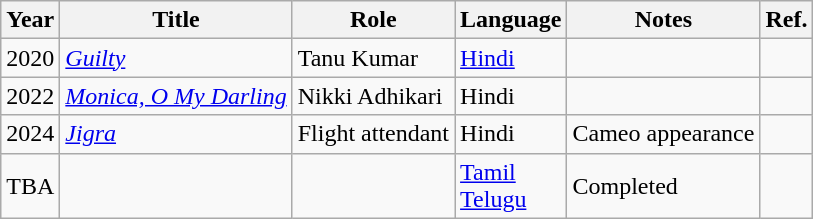<table class="wikitable sortable">
<tr>
<th>Year</th>
<th>Title</th>
<th>Role</th>
<th>Language</th>
<th class="unsortable">Notes</th>
<th class="unsortable">Ref.</th>
</tr>
<tr>
<td>2020</td>
<td><em><a href='#'>Guilty</a></em></td>
<td>Tanu Kumar</td>
<td><a href='#'>Hindi</a></td>
<td></td>
<td></td>
</tr>
<tr>
<td>2022</td>
<td><em><a href='#'>Monica, O My Darling</a></em></td>
<td>Nikki Adhikari</td>
<td>Hindi</td>
<td></td>
<td></td>
</tr>
<tr>
<td>2024</td>
<td><em><a href='#'>Jigra</a></em></td>
<td>Flight attendant</td>
<td>Hindi</td>
<td>Cameo appearance</td>
<td></td>
</tr>
<tr>
<td>TBA</td>
<td></td>
<td></td>
<td><a href='#'>Tamil</a><br><a href='#'>Telugu</a></td>
<td>Completed</td>
<td></td>
</tr>
</table>
